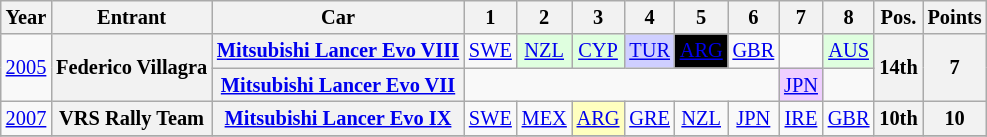<table class="wikitable" style="text-align:center; font-size:85%">
<tr>
<th>Year</th>
<th>Entrant</th>
<th>Car</th>
<th>1</th>
<th>2</th>
<th>3</th>
<th>4</th>
<th>5</th>
<th>6</th>
<th>7</th>
<th>8</th>
<th>Pos.</th>
<th>Points</th>
</tr>
<tr>
<td rowspan=2><a href='#'>2005</a></td>
<th rowspan=2 nowrap>Federico Villagra</th>
<th nowrap><a href='#'>Mitsubishi Lancer Evo VIII</a></th>
<td><a href='#'>SWE</a></td>
<td style="background:#DFFFDF;"><a href='#'>NZL</a><br></td>
<td style="background:#DFFFDF;"><a href='#'>CYP</a><br></td>
<td style="background:#CFCFFF;"><a href='#'>TUR</a><br></td>
<td style="background:#000000; color:#ffffff"><a href='#'><span>ARG</span></a><br></td>
<td><a href='#'>GBR</a></td>
<td></td>
<td style="background:#DFFFDF;"><a href='#'>AUS</a><br></td>
<th rowspan=2>14th</th>
<th rowspan=2>7</th>
</tr>
<tr>
<th nowrap><a href='#'>Mitsubishi Lancer Evo VII</a></th>
<td colspan=6></td>
<td style="background:#EFCFFF;"><a href='#'>JPN</a><br></td>
<td></td>
</tr>
<tr>
<td><a href='#'>2007</a></td>
<th nowrap>VRS Rally Team</th>
<th nowrap><a href='#'>Mitsubishi Lancer Evo IX</a></th>
<td><a href='#'>SWE</a></td>
<td><a href='#'>MEX</a></td>
<td style="background:#FFFFBF;"><a href='#'>ARG</a><br></td>
<td><a href='#'>GRE</a></td>
<td><a href='#'>NZL</a></td>
<td><a href='#'>JPN</a></td>
<td><a href='#'>IRE</a></td>
<td><a href='#'>GBR</a></td>
<th>10th</th>
<th>10</th>
</tr>
<tr>
</tr>
</table>
